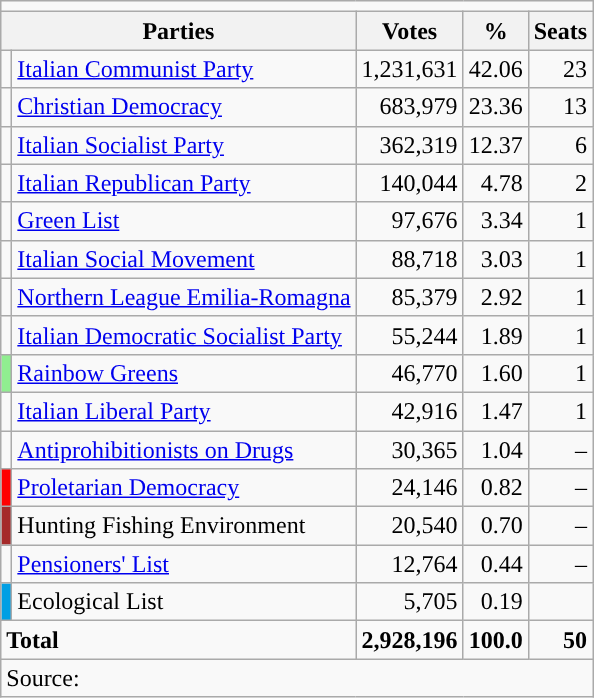<table class="wikitable" style="font-size:100%">
<tr>
<td colspan=5></td>
</tr>
<tr bgcolor="EFEFEF">
<th colspan=2>Parties</th>
<th>Votes</th>
<th>%</th>
<th>Seats</th>
</tr>
<tr>
<td></td>
<td><a href='#'>Italian Communist Party</a></td>
<td align=right>1,231,631</td>
<td align=right>42.06</td>
<td align=right>23</td>
</tr>
<tr>
<td></td>
<td><a href='#'>Christian Democracy</a></td>
<td align=right>683,979</td>
<td align=right>23.36</td>
<td align=right>13</td>
</tr>
<tr>
<td></td>
<td><a href='#'>Italian Socialist Party</a></td>
<td align=right>362,319</td>
<td align=right>12.37</td>
<td align=right>6</td>
</tr>
<tr>
<td></td>
<td><a href='#'>Italian Republican Party</a></td>
<td align=right>140,044</td>
<td align=right>4.78</td>
<td align=right>2</td>
</tr>
<tr>
<td></td>
<td><a href='#'>Green List</a></td>
<td align=right>97,676</td>
<td align=right>3.34</td>
<td align=right>1</td>
</tr>
<tr>
<td></td>
<td><a href='#'>Italian Social Movement</a></td>
<td align=right>88,718</td>
<td align=right>3.03</td>
<td align=right>1</td>
</tr>
<tr>
<td></td>
<td><a href='#'>Northern League Emilia-Romagna</a></td>
<td align=right>85,379</td>
<td align=right>2.92</td>
<td align=right>1</td>
</tr>
<tr>
<td></td>
<td><a href='#'>Italian Democratic Socialist Party</a></td>
<td align=right>55,244</td>
<td align=right>1.89</td>
<td align=right>1</td>
</tr>
<tr>
<td bgcolor="lightgreen"></td>
<td><a href='#'>Rainbow Greens</a></td>
<td align=right>46,770</td>
<td align=right>1.60</td>
<td align=right>1</td>
</tr>
<tr>
<td></td>
<td><a href='#'>Italian Liberal Party</a></td>
<td align=right>42,916</td>
<td align=right>1.47</td>
<td align=right>1</td>
</tr>
<tr>
<td></td>
<td><a href='#'>Antiprohibitionists on Drugs</a></td>
<td align=right>30,365</td>
<td align=right>1.04</td>
<td align=right>–</td>
</tr>
<tr>
<td bgcolor="red"></td>
<td><a href='#'>Proletarian Democracy</a></td>
<td align=right>24,146</td>
<td align=right>0.82</td>
<td align=right>–</td>
</tr>
<tr>
<td bgcolor="brown"></td>
<td>Hunting Fishing Environment</td>
<td align=right>20,540</td>
<td align=right>0.70</td>
<td align=right>–</td>
</tr>
<tr>
<td></td>
<td><a href='#'>Pensioners' List</a></td>
<td align=right>12,764</td>
<td align=right>0.44</td>
<td align=right>–</td>
</tr>
<tr>
<td bgcolor="#009FE4"></td>
<td>Ecological List</td>
<td align=right>5,705</td>
<td align=right>0.19</td>
<td></td>
</tr>
<tr>
<td colspan=2><strong>Total</strong></td>
<td align=right><strong>2,928,196</strong></td>
<td align=right><strong>100.0</strong></td>
<td align=right><strong>50</strong></td>
</tr>
<tr>
<td colspan=5>Source: </td>
</tr>
</table>
